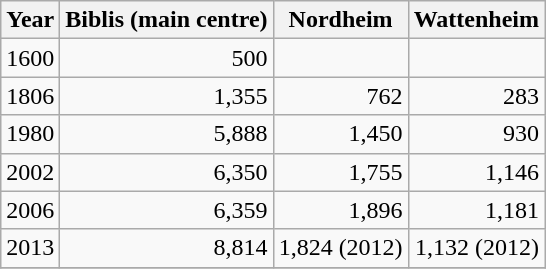<table -  class="wikitable">
<tr>
<th>Year</th>
<th>Biblis (main centre)</th>
<th>Nordheim</th>
<th>Wattenheim</th>
</tr>
<tr>
<td align="right">1600</td>
<td align="right">500</td>
<td></td>
<td></td>
</tr>
<tr>
<td align="right">1806</td>
<td align="right">1,355</td>
<td align="right">762</td>
<td align="right">283</td>
</tr>
<tr>
<td align="right">1980</td>
<td align="right">5,888</td>
<td align="right">1,450</td>
<td align="right">930</td>
</tr>
<tr>
<td align="right">2002</td>
<td align="right">6,350</td>
<td align="right">1,755</td>
<td align="right">1,146</td>
</tr>
<tr>
<td align="right">2006</td>
<td align="right">6,359</td>
<td align="right">1,896</td>
<td align="right">1,181</td>
</tr>
<tr>
<td align="right">2013</td>
<td align="right">8,814</td>
<td align="right">1,824 (2012)</td>
<td align="right">1,132 (2012)</td>
</tr>
<tr>
</tr>
</table>
